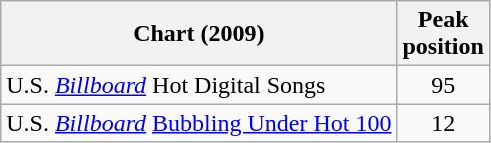<table class="wikitable sortable">
<tr>
<th align="center">Chart (2009)</th>
<th align="center">Peak<br>position</th>
</tr>
<tr>
<td align="left">U.S. <em><a href='#'>Billboard</a></em> Hot Digital Songs</td>
<td align="center">95</td>
</tr>
<tr>
<td align="left">U.S. <em><a href='#'>Billboard</a></em> <a href='#'>Bubbling Under Hot 100</a></td>
<td align="center">12</td>
</tr>
</table>
